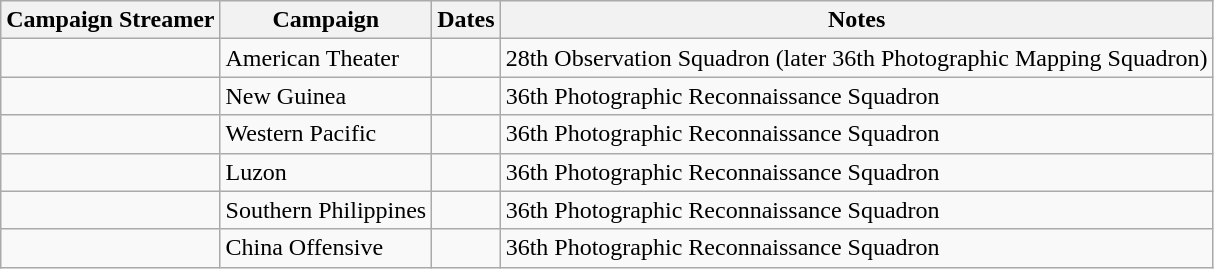<table class="wikitable">
<tr>
<th>Campaign Streamer</th>
<th>Campaign</th>
<th>Dates</th>
<th>Notes</th>
</tr>
<tr>
<td></td>
<td>American Theater</td>
<td></td>
<td>28th Observation Squadron (later 36th Photographic Mapping Squadron)</td>
</tr>
<tr>
<td></td>
<td>New Guinea</td>
<td></td>
<td>36th Photographic Reconnaissance Squadron</td>
</tr>
<tr>
<td></td>
<td>Western Pacific</td>
<td></td>
<td>36th Photographic Reconnaissance Squadron</td>
</tr>
<tr>
<td></td>
<td>Luzon</td>
<td></td>
<td>36th Photographic Reconnaissance Squadron</td>
</tr>
<tr>
<td></td>
<td>Southern Philippines</td>
<td></td>
<td>36th Photographic Reconnaissance Squadron</td>
</tr>
<tr>
<td></td>
<td>China Offensive</td>
<td></td>
<td>36th Photographic Reconnaissance Squadron</td>
</tr>
</table>
